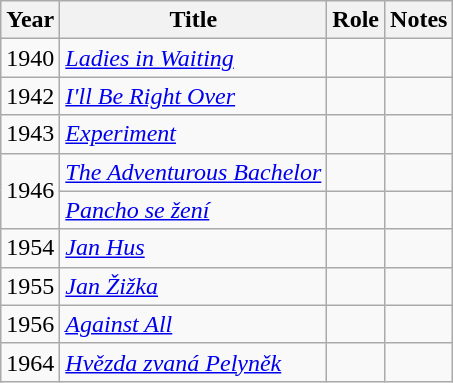<table class="wikitable sortable">
<tr>
<th>Year</th>
<th>Title</th>
<th>Role</th>
<th class="unsortable">Notes</th>
</tr>
<tr>
<td>1940</td>
<td><em><a href='#'>Ladies in Waiting</a></em></td>
<td></td>
<td></td>
</tr>
<tr>
<td>1942</td>
<td><em><a href='#'>I'll Be Right Over</a></em></td>
<td></td>
<td></td>
</tr>
<tr>
<td>1943</td>
<td><em><a href='#'>Experiment</a></em></td>
<td></td>
<td></td>
</tr>
<tr>
<td rowspan=2>1946</td>
<td><em><a href='#'>The Adventurous Bachelor</a></em></td>
<td></td>
<td></td>
</tr>
<tr>
<td><em><a href='#'>Pancho se žení</a></em></td>
<td></td>
<td></td>
</tr>
<tr>
<td>1954</td>
<td><em><a href='#'>Jan Hus</a></em></td>
<td></td>
<td></td>
</tr>
<tr>
<td>1955</td>
<td><em><a href='#'>Jan Žižka</a></em></td>
<td></td>
<td></td>
</tr>
<tr>
<td>1956</td>
<td><em><a href='#'>Against All</a></em></td>
<td></td>
<td></td>
</tr>
<tr>
<td>1964</td>
<td><em><a href='#'>Hvězda zvaná Pelyněk</a></em></td>
<td></td>
<td></td>
</tr>
</table>
